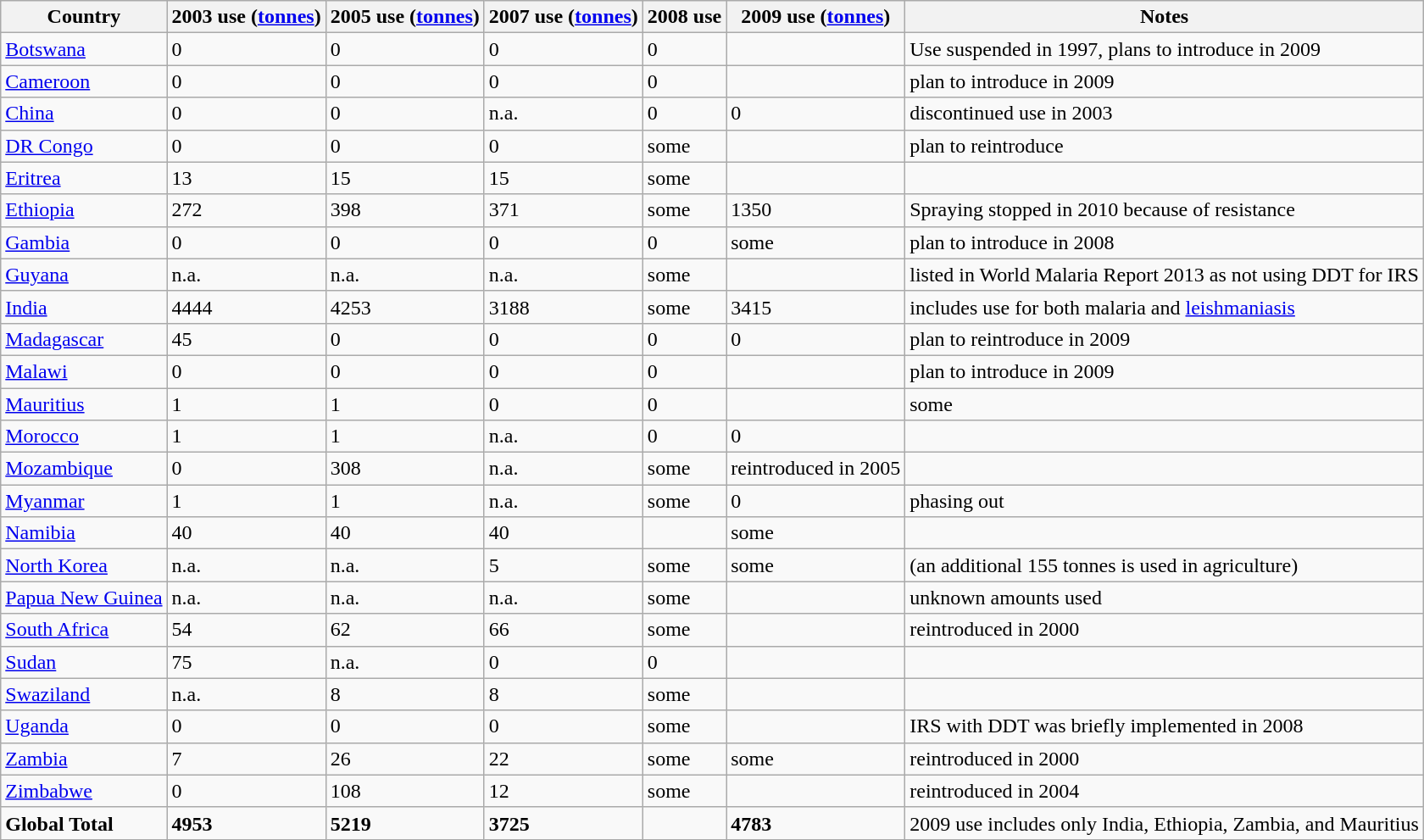<table class="wikitable">
<tr>
<th>Country</th>
<th>2003 use (<a href='#'>tonnes</a>)</th>
<th>2005 use (<a href='#'>tonnes</a>)</th>
<th>2007 use (<a href='#'>tonnes</a>)</th>
<th>2008 use</th>
<th>2009 use (<a href='#'>tonnes</a>)</th>
<th>Notes</th>
</tr>
<tr>
<td><a href='#'>Botswana</a></td>
<td>0</td>
<td>0</td>
<td>0</td>
<td>0</td>
<td></td>
<td>Use suspended in 1997, plans to introduce in 2009 </td>
</tr>
<tr>
<td><a href='#'>Cameroon</a></td>
<td>0</td>
<td>0</td>
<td>0</td>
<td>0</td>
<td></td>
<td>plan to introduce in 2009</td>
</tr>
<tr>
<td><a href='#'>China</a></td>
<td>0</td>
<td>0</td>
<td>n.a.</td>
<td>0</td>
<td>0</td>
<td>discontinued use in 2003</td>
</tr>
<tr>
<td><a href='#'>DR Congo</a></td>
<td>0</td>
<td>0</td>
<td>0</td>
<td>some</td>
<td></td>
<td>plan to reintroduce</td>
</tr>
<tr>
<td><a href='#'>Eritrea</a></td>
<td>13</td>
<td>15</td>
<td>15</td>
<td>some</td>
<td></td>
<td></td>
</tr>
<tr>
<td><a href='#'>Ethiopia</a></td>
<td>272</td>
<td>398</td>
<td>371</td>
<td>some</td>
<td>1350</td>
<td>Spraying stopped in 2010 because of resistance</td>
</tr>
<tr>
<td><a href='#'>Gambia</a></td>
<td>0</td>
<td>0</td>
<td>0</td>
<td>0</td>
<td>some</td>
<td>plan to introduce in 2008</td>
</tr>
<tr>
<td><a href='#'>Guyana</a></td>
<td>n.a.</td>
<td>n.a.</td>
<td>n.a.</td>
<td>some</td>
<td></td>
<td>listed in World Malaria Report 2013 as not using DDT for IRS</td>
</tr>
<tr>
<td><a href='#'>India</a></td>
<td>4444</td>
<td>4253</td>
<td>3188</td>
<td>some</td>
<td>3415</td>
<td>includes use for both malaria and <a href='#'>leishmaniasis</a></td>
</tr>
<tr>
<td><a href='#'>Madagascar</a></td>
<td>45</td>
<td>0</td>
<td>0</td>
<td>0</td>
<td>0</td>
<td>plan to reintroduce in 2009</td>
</tr>
<tr>
<td><a href='#'>Malawi</a></td>
<td>0</td>
<td>0</td>
<td>0</td>
<td>0</td>
<td></td>
<td>plan to introduce in 2009</td>
</tr>
<tr>
<td><a href='#'>Mauritius</a></td>
<td>1</td>
<td>1</td>
<td>0</td>
<td>0</td>
<td></td>
<td>some</td>
</tr>
<tr>
<td><a href='#'>Morocco</a></td>
<td>1</td>
<td>1</td>
<td>n.a.</td>
<td>0</td>
<td>0</td>
<td></td>
</tr>
<tr>
<td><a href='#'>Mozambique</a></td>
<td>0</td>
<td>308</td>
<td>n.a.</td>
<td>some</td>
<td>reintroduced in 2005</td>
<td></td>
</tr>
<tr>
<td><a href='#'>Myanmar</a></td>
<td>1</td>
<td>1</td>
<td>n.a.</td>
<td>some</td>
<td>0</td>
<td>phasing out</td>
</tr>
<tr>
<td><a href='#'>Namibia</a></td>
<td>40</td>
<td>40</td>
<td>40</td>
<td></td>
<td>some</td>
<td></td>
</tr>
<tr>
<td><a href='#'>North Korea</a></td>
<td>n.a.</td>
<td>n.a.</td>
<td>5</td>
<td>some</td>
<td>some</td>
<td>(an additional 155 tonnes is used in agriculture)</td>
</tr>
<tr>
<td><a href='#'>Papua New Guinea</a></td>
<td>n.a.</td>
<td>n.a.</td>
<td>n.a.</td>
<td>some</td>
<td></td>
<td>unknown amounts used</td>
</tr>
<tr>
<td><a href='#'>South Africa</a></td>
<td>54</td>
<td>62</td>
<td>66</td>
<td>some</td>
<td></td>
<td>reintroduced in 2000</td>
</tr>
<tr>
<td><a href='#'>Sudan</a></td>
<td>75</td>
<td>n.a.</td>
<td>0</td>
<td>0</td>
<td></td>
<td></td>
</tr>
<tr>
<td><a href='#'>Swaziland</a></td>
<td>n.a.</td>
<td>8</td>
<td>8</td>
<td>some</td>
<td></td>
<td></td>
</tr>
<tr>
<td><a href='#'>Uganda</a></td>
<td>0</td>
<td>0</td>
<td>0</td>
<td>some</td>
<td></td>
<td>IRS with DDT was briefly implemented in 2008</td>
</tr>
<tr>
<td><a href='#'>Zambia</a></td>
<td>7</td>
<td>26</td>
<td>22</td>
<td>some</td>
<td>some</td>
<td>reintroduced in 2000</td>
</tr>
<tr>
<td><a href='#'>Zimbabwe</a></td>
<td>0</td>
<td>108</td>
<td>12</td>
<td>some</td>
<td></td>
<td>reintroduced in 2004</td>
</tr>
<tr>
<td><strong>Global Total</strong></td>
<td><strong>4953</strong></td>
<td><strong>5219</strong></td>
<td><strong>3725</strong></td>
<td></td>
<td><strong>4783</strong></td>
<td>2009 use includes only India, Ethiopia, Zambia, and Mauritius</td>
</tr>
</table>
